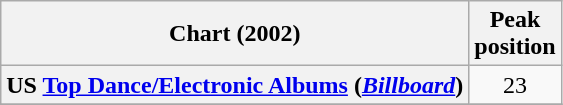<table class="wikitable sortable plainrowheaders" style="text-align:center">
<tr>
<th scope="col">Chart (2002)</th>
<th scope="col">Peak<br> position</th>
</tr>
<tr>
<th scope="row">US <a href='#'>Top Dance/Electronic Albums</a> (<em><a href='#'>Billboard</a></em>)</th>
<td>23</td>
</tr>
<tr>
</tr>
</table>
